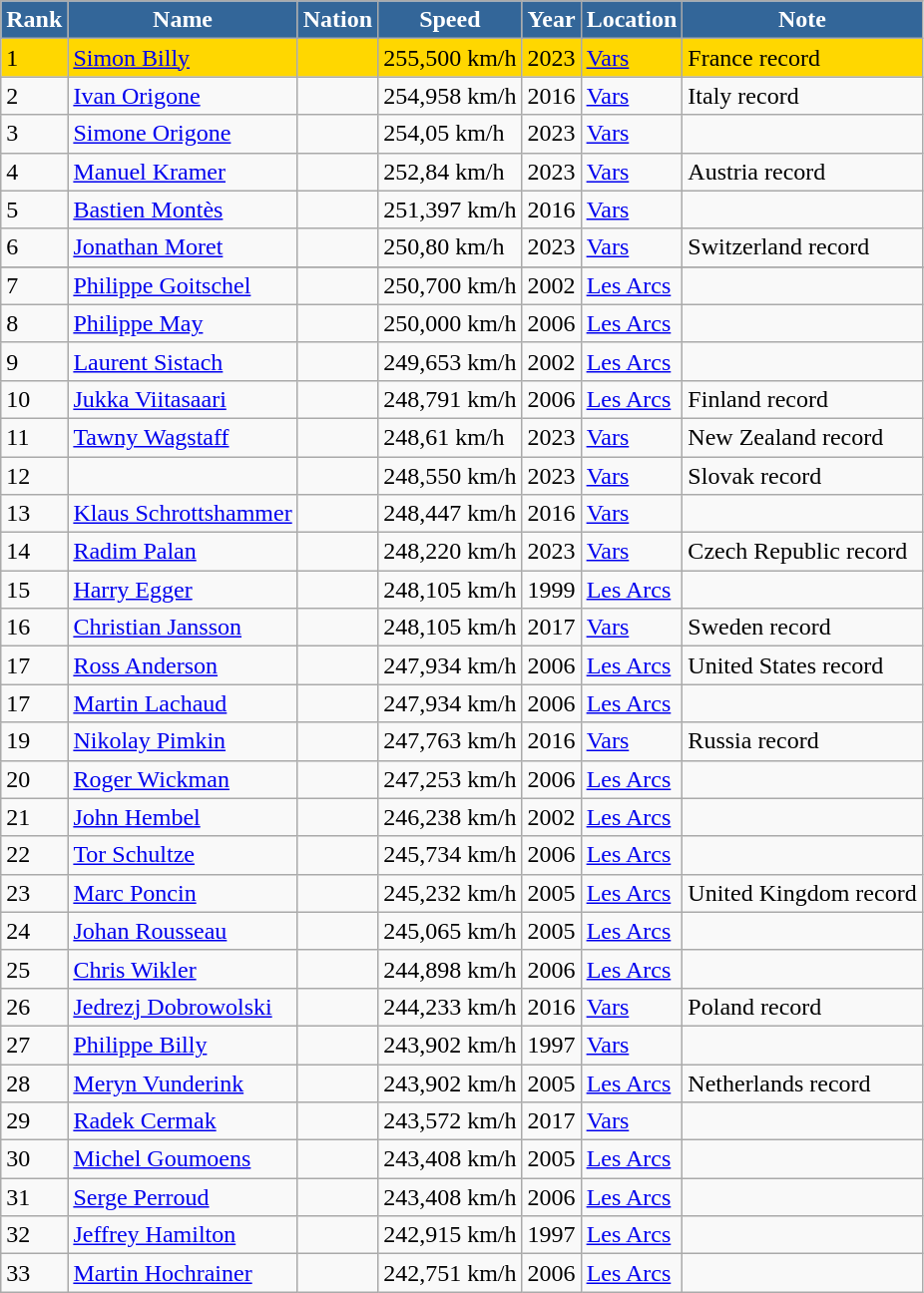<table class="wikitable" style="font-size:100%">
<tr align="center" style="background-color:#369">
<td style="color:white;"><strong>Rank</strong></td>
<td style="color:white;"><strong>Name</strong></td>
<td style="color:white;"><strong>Nation</strong></td>
<td style="color:white;"><strong>Speed</strong></td>
<td style="color:white;"><strong>Year</strong></td>
<td style="color:white;"><strong>Location</strong></td>
<td style="color:white;"><strong>Note</strong></td>
</tr>
<tr>
<td bgcolor="gold">1</td>
<td bgcolor="gold"><a href='#'>Simon Billy</a></td>
<td bgcolor="gold"></td>
<td bgcolor="gold">255,500 km/h</td>
<td bgcolor="gold">2023</td>
<td bgcolor="gold"> <a href='#'>Vars</a></td>
<td bgcolor="gold">France record</td>
</tr>
<tr>
<td>2</td>
<td><a href='#'>Ivan Origone</a></td>
<td></td>
<td>254,958 km/h</td>
<td>2016</td>
<td> <a href='#'>Vars</a></td>
<td>Italy record</td>
</tr>
<tr>
<td>3</td>
<td><a href='#'>Simone Origone</a></td>
<td></td>
<td>254,05 km/h</td>
<td>2023</td>
<td> <a href='#'>Vars</a></td>
<td></td>
</tr>
<tr>
<td>4</td>
<td><a href='#'>Manuel Kramer</a></td>
<td></td>
<td>252,84 km/h</td>
<td>2023</td>
<td> <a href='#'>Vars</a></td>
<td>Austria record</td>
</tr>
<tr>
<td>5</td>
<td><a href='#'>Bastien Montès</a></td>
<td></td>
<td>251,397 km/h</td>
<td>2016</td>
<td> <a href='#'>Vars</a></td>
<td></td>
</tr>
<tr>
<td>6</td>
<td><a href='#'>Jonathan Moret</a></td>
<td></td>
<td>250,80 km/h</td>
<td>2023</td>
<td> <a href='#'>Vars</a></td>
<td>Switzerland record</td>
</tr>
<tr>
</tr>
<tr>
<td>7</td>
<td><a href='#'>Philippe Goitschel</a></td>
<td></td>
<td>250,700 km/h</td>
<td>2002</td>
<td> <a href='#'>Les Arcs</a></td>
<td></td>
</tr>
<tr>
<td>8</td>
<td><a href='#'>Philippe May</a></td>
<td></td>
<td>250,000 km/h</td>
<td>2006</td>
<td> <a href='#'>Les Arcs</a></td>
<td></td>
</tr>
<tr>
<td>9</td>
<td><a href='#'>Laurent Sistach</a></td>
<td></td>
<td>249,653 km/h</td>
<td>2002</td>
<td> <a href='#'>Les Arcs</a></td>
<td></td>
</tr>
<tr>
<td>10</td>
<td><a href='#'>Jukka Viitasaari</a></td>
<td></td>
<td>248,791 km/h</td>
<td>2006</td>
<td> <a href='#'>Les Arcs</a></td>
<td>Finland record</td>
</tr>
<tr>
<td>11</td>
<td><a href='#'>Tawny Wagstaff</a></td>
<td></td>
<td>248,61 km/h</td>
<td>2023</td>
<td> <a href='#'>Vars</a></td>
<td>New Zealand record</td>
</tr>
<tr>
<td>12</td>
<td></td>
<td></td>
<td>248,550 km/h</td>
<td>2023</td>
<td> <a href='#'>Vars</a></td>
<td>Slovak record</td>
</tr>
<tr>
<td>13</td>
<td><a href='#'>Klaus Schrottshammer</a></td>
<td></td>
<td>248,447 km/h</td>
<td>2016</td>
<td> <a href='#'>Vars</a></td>
<td></td>
</tr>
<tr>
<td>14</td>
<td><a href='#'>Radim Palan</a></td>
<td></td>
<td>248,220 km/h</td>
<td>2023</td>
<td> <a href='#'>Vars</a></td>
<td>Czech Republic record</td>
</tr>
<tr>
<td>15</td>
<td><a href='#'>Harry Egger</a></td>
<td></td>
<td>248,105 km/h</td>
<td>1999</td>
<td> <a href='#'>Les Arcs</a></td>
<td></td>
</tr>
<tr>
<td>16</td>
<td><a href='#'>Christian Jansson</a></td>
<td></td>
<td>248,105 km/h</td>
<td>2017</td>
<td> <a href='#'>Vars</a></td>
<td>Sweden record</td>
</tr>
<tr>
<td>17</td>
<td><a href='#'>Ross Anderson</a></td>
<td></td>
<td>247,934 km/h</td>
<td>2006</td>
<td> <a href='#'>Les Arcs</a></td>
<td>United States record</td>
</tr>
<tr>
<td>17</td>
<td><a href='#'>Martin Lachaud</a></td>
<td></td>
<td>247,934 km/h</td>
<td>2006</td>
<td> <a href='#'>Les Arcs</a></td>
<td></td>
</tr>
<tr>
<td>19</td>
<td><a href='#'>Nikolay Pimkin</a></td>
<td></td>
<td>247,763 km/h</td>
<td>2016</td>
<td> <a href='#'>Vars</a></td>
<td>Russia record</td>
</tr>
<tr>
<td>20</td>
<td><a href='#'>Roger Wickman</a></td>
<td></td>
<td>247,253 km/h</td>
<td>2006</td>
<td> <a href='#'>Les Arcs</a></td>
<td></td>
</tr>
<tr>
<td>21</td>
<td><a href='#'>John Hembel</a></td>
<td></td>
<td>246,238 km/h</td>
<td>2002</td>
<td> <a href='#'>Les Arcs</a></td>
<td></td>
</tr>
<tr>
<td>22</td>
<td><a href='#'>Tor Schultze</a></td>
<td></td>
<td>245,734 km/h</td>
<td>2006</td>
<td> <a href='#'>Les Arcs</a></td>
<td></td>
</tr>
<tr>
<td>23</td>
<td><a href='#'>Marc Poncin</a></td>
<td></td>
<td>245,232 km/h</td>
<td>2005</td>
<td> <a href='#'>Les Arcs</a></td>
<td>United Kingdom record</td>
</tr>
<tr>
<td>24</td>
<td><a href='#'>Johan Rousseau</a></td>
<td></td>
<td>245,065 km/h</td>
<td>2005</td>
<td> <a href='#'>Les Arcs</a></td>
<td></td>
</tr>
<tr>
<td>25</td>
<td><a href='#'>Chris Wikler</a></td>
<td></td>
<td>244,898 km/h</td>
<td>2006</td>
<td> <a href='#'>Les Arcs</a></td>
<td></td>
</tr>
<tr>
<td>26</td>
<td><a href='#'>Jedrezj Dobrowolski</a></td>
<td></td>
<td>244,233 km/h</td>
<td>2016</td>
<td> <a href='#'>Vars</a></td>
<td>Poland record</td>
</tr>
<tr>
<td>27</td>
<td><a href='#'>Philippe Billy</a></td>
<td></td>
<td>243,902 km/h</td>
<td>1997</td>
<td> <a href='#'>Vars</a></td>
<td></td>
</tr>
<tr>
<td>28</td>
<td><a href='#'>Meryn Vunderink</a></td>
<td></td>
<td>243,902 km/h</td>
<td>2005</td>
<td> <a href='#'>Les Arcs</a></td>
<td>Netherlands record</td>
</tr>
<tr>
<td>29</td>
<td><a href='#'>Radek Cermak</a></td>
<td></td>
<td>243,572 km/h</td>
<td>2017</td>
<td> <a href='#'>Vars</a></td>
<td></td>
</tr>
<tr>
<td>30</td>
<td><a href='#'>Michel Goumoens</a></td>
<td></td>
<td>243,408 km/h</td>
<td>2005</td>
<td> <a href='#'>Les Arcs</a></td>
<td></td>
</tr>
<tr>
<td>31</td>
<td><a href='#'>Serge Perroud</a></td>
<td></td>
<td>243,408 km/h</td>
<td>2006</td>
<td> <a href='#'>Les Arcs</a></td>
<td></td>
</tr>
<tr>
<td>32</td>
<td><a href='#'>Jeffrey Hamilton</a></td>
<td></td>
<td>242,915 km/h</td>
<td>1997</td>
<td> <a href='#'>Les Arcs</a></td>
<td></td>
</tr>
<tr>
<td>33</td>
<td><a href='#'>Martin Hochrainer</a></td>
<td></td>
<td>242,751 km/h</td>
<td>2006</td>
<td> <a href='#'>Les Arcs</a></td>
<td></td>
</tr>
</table>
